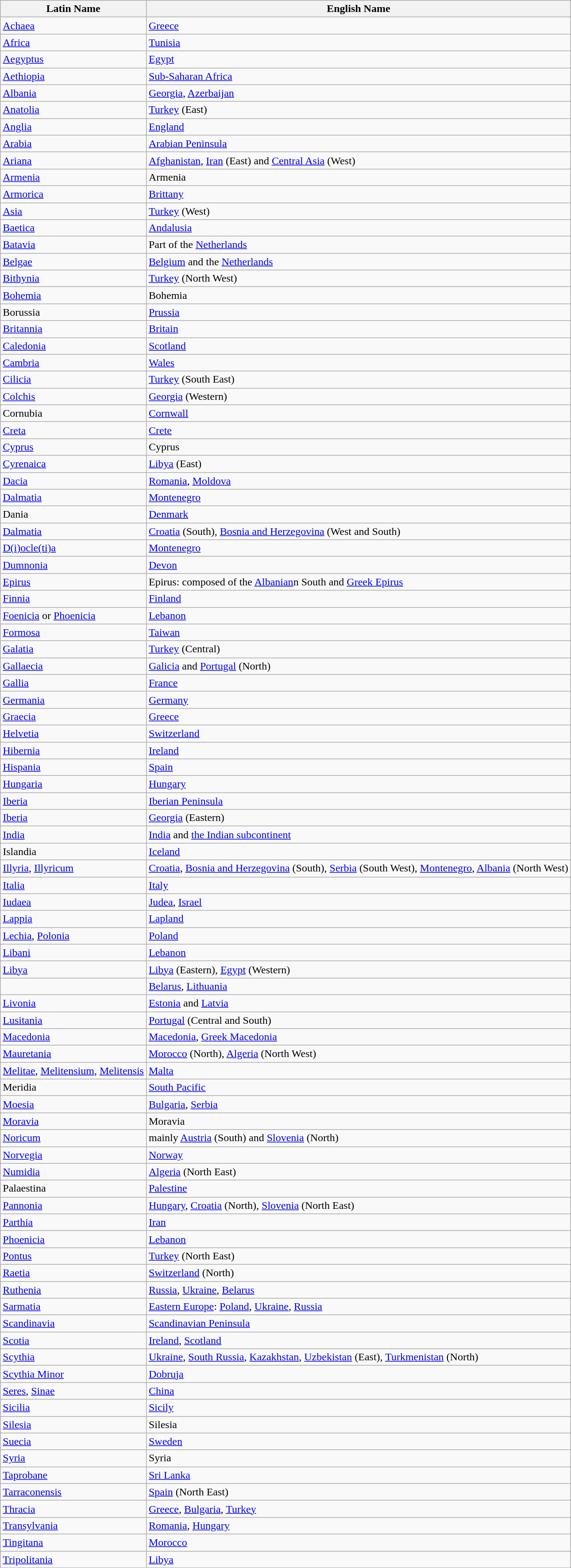<table class="wikitable sortable">
<tr>
<th>Latin Name</th>
<th>English Name</th>
</tr>
<tr>
<td><a href='#'>Achaea</a></td>
<td><a href='#'>Greece</a></td>
</tr>
<tr>
<td><a href='#'>Africa</a></td>
<td><a href='#'>Tunisia</a></td>
</tr>
<tr>
<td><a href='#'>Aegyptus</a></td>
<td><a href='#'>Egypt</a></td>
</tr>
<tr>
<td><a href='#'>Aethiopia</a></td>
<td><a href='#'>Sub-Saharan Africa</a></td>
</tr>
<tr>
<td><a href='#'>Albania</a></td>
<td><a href='#'>Georgia</a>, <a href='#'>Azerbaijan</a></td>
</tr>
<tr>
<td><a href='#'>Anatolia</a></td>
<td><a href='#'>Turkey</a> (East)</td>
</tr>
<tr>
<td><a href='#'>Anglia</a></td>
<td><a href='#'>England</a></td>
</tr>
<tr>
<td><a href='#'>Arabia</a></td>
<td><a href='#'>Arabian Peninsula</a></td>
</tr>
<tr>
<td><a href='#'>Ariana</a></td>
<td><a href='#'>Afghanistan</a>, <a href='#'>Iran</a> (East) and <a href='#'>Central Asia</a> (West)</td>
</tr>
<tr>
<td><a href='#'>Armenia</a></td>
<td>Armenia</td>
</tr>
<tr>
<td><a href='#'>Armorica</a></td>
<td><a href='#'>Brittany</a></td>
</tr>
<tr>
<td><a href='#'>Asia</a></td>
<td><a href='#'>Turkey</a> (West)</td>
</tr>
<tr>
<td><a href='#'>Baetica</a></td>
<td><a href='#'>Andalusia</a></td>
</tr>
<tr>
<td><a href='#'>Batavia</a></td>
<td>Part of the <a href='#'>Netherlands</a></td>
</tr>
<tr>
<td><a href='#'>Belgae</a></td>
<td><a href='#'>Belgium</a> and the <a href='#'>Netherlands</a></td>
</tr>
<tr>
<td><a href='#'>Bithynia</a></td>
<td><a href='#'>Turkey</a> (North West)</td>
</tr>
<tr>
<td><a href='#'>Bohemia</a></td>
<td>Bohemia</td>
</tr>
<tr>
<td>Borussia</td>
<td><a href='#'>Prussia</a></td>
</tr>
<tr>
<td><a href='#'>Britannia</a></td>
<td><a href='#'>Britain</a></td>
</tr>
<tr>
<td><a href='#'>Caledonia</a></td>
<td><a href='#'>Scotland</a></td>
</tr>
<tr>
<td><a href='#'>Cambria</a></td>
<td><a href='#'>Wales</a></td>
</tr>
<tr>
<td><a href='#'>Cilicia</a></td>
<td><a href='#'>Turkey</a> (South East)</td>
</tr>
<tr>
<td><a href='#'>Colchis</a></td>
<td><a href='#'>Georgia</a> (Western)</td>
</tr>
<tr>
<td>Cornubia</td>
<td><a href='#'>Cornwall</a></td>
</tr>
<tr>
<td><a href='#'>Creta</a></td>
<td><a href='#'>Crete</a></td>
</tr>
<tr>
<td><a href='#'>Cyprus</a></td>
<td>Cyprus</td>
</tr>
<tr>
<td><a href='#'>Cyrenaica</a></td>
<td><a href='#'>Libya</a> (East)</td>
</tr>
<tr>
<td><a href='#'>Dacia</a></td>
<td><a href='#'>Romania</a>, <a href='#'>Moldova</a></td>
</tr>
<tr>
<td><a href='#'>Dalmatia</a></td>
<td><a href='#'>Montenegro</a></td>
</tr>
<tr>
<td>Dania</td>
<td><a href='#'>Denmark</a></td>
</tr>
<tr>
<td><a href='#'>Dalmatia</a></td>
<td><a href='#'>Croatia</a> (South), <a href='#'>Bosnia and Herzegovina</a> (West and South)</td>
</tr>
<tr>
<td><a href='#'>D(i)ocle(ti)a</a></td>
<td><a href='#'>Montenegro</a></td>
</tr>
<tr>
<td><a href='#'>Dumnonia</a></td>
<td><a href='#'>Devon</a></td>
</tr>
<tr>
<td><a href='#'>Epirus</a></td>
<td>Epirus: composed of the <a href='#'>Albanian</a>n South and <a href='#'>Greek Epirus</a></td>
</tr>
<tr>
<td><a href='#'>Finnia</a></td>
<td><a href='#'>Finland</a></td>
</tr>
<tr>
<td><a href='#'>Foenicia</a> or <a href='#'>Phoenicia</a></td>
<td><a href='#'>Lebanon</a></td>
</tr>
<tr>
<td><a href='#'>Formosa</a></td>
<td><a href='#'>Taiwan</a></td>
</tr>
<tr>
<td><a href='#'>Galatia</a></td>
<td><a href='#'>Turkey</a> (Central)</td>
</tr>
<tr>
<td><a href='#'>Gallaecia</a></td>
<td><a href='#'>Galicia</a> and <a href='#'>Portugal</a> (North)</td>
</tr>
<tr>
<td><a href='#'>Gallia</a></td>
<td><a href='#'>France</a></td>
</tr>
<tr>
<td><a href='#'>Germania</a></td>
<td><a href='#'>Germany</a></td>
</tr>
<tr>
<td><a href='#'>Graecia</a></td>
<td><a href='#'>Greece</a></td>
</tr>
<tr>
<td><a href='#'>Helvetia</a></td>
<td><a href='#'>Switzerland</a></td>
</tr>
<tr>
<td><a href='#'>Hibernia</a></td>
<td><a href='#'>Ireland</a></td>
</tr>
<tr>
<td><a href='#'>Hispania</a></td>
<td><a href='#'>Spain</a></td>
</tr>
<tr>
<td><a href='#'>Hungaria</a></td>
<td><a href='#'>Hungary</a></td>
</tr>
<tr>
<td><a href='#'>Iberia</a></td>
<td><a href='#'>Iberian Peninsula</a></td>
</tr>
<tr>
<td><a href='#'>Iberia</a></td>
<td><a href='#'>Georgia</a> (Eastern)</td>
</tr>
<tr>
<td><a href='#'>India</a></td>
<td><a href='#'>India</a> and <a href='#'>the Indian subcontinent</a></td>
</tr>
<tr>
<td>Islandia</td>
<td><a href='#'>Iceland</a></td>
</tr>
<tr>
<td><a href='#'>Illyria</a>, <a href='#'>Illyricum</a></td>
<td><a href='#'>Croatia</a>, <a href='#'>Bosnia and Herzegovina</a> (South), <a href='#'>Serbia</a> (South West), <a href='#'>Montenegro</a>, <a href='#'>Albania</a> (North West)</td>
</tr>
<tr>
<td><a href='#'>Italia</a></td>
<td><a href='#'>Italy</a></td>
</tr>
<tr>
<td><a href='#'>Iudaea</a></td>
<td><a href='#'>Judea</a>, <a href='#'>Israel</a></td>
</tr>
<tr>
<td><a href='#'>Lappia</a></td>
<td><a href='#'>Lapland</a></td>
</tr>
<tr>
<td><a href='#'>Lechia</a>, <a href='#'>Polonia</a></td>
<td><a href='#'>Poland</a></td>
</tr>
<tr>
<td><a href='#'>Libani</a></td>
<td><a href='#'>Lebanon</a></td>
</tr>
<tr>
<td><a href='#'>Libya</a></td>
<td><a href='#'>Libya</a> (Eastern), <a href='#'>Egypt</a> (Western)</td>
</tr>
<tr>
<td></td>
<td><a href='#'>Belarus</a>, <a href='#'>Lithuania</a></td>
</tr>
<tr>
<td><a href='#'>Livonia</a></td>
<td><a href='#'>Estonia</a> and <a href='#'>Latvia</a></td>
</tr>
<tr>
<td><a href='#'>Lusitania</a></td>
<td><a href='#'>Portugal</a> (Central and South)</td>
</tr>
<tr>
<td><a href='#'>Macedonia</a></td>
<td><a href='#'>Macedonia</a>, <a href='#'>Greek Macedonia</a></td>
</tr>
<tr>
<td><a href='#'>Mauretania</a></td>
<td><a href='#'>Morocco</a> (North), <a href='#'>Algeria</a> (North West)</td>
</tr>
<tr>
<td><a href='#'>Melitae</a>, <a href='#'>Melitensium</a>, <a href='#'>Melitensis</a></td>
<td><a href='#'>Malta</a></td>
</tr>
<tr>
<td>Meridia</td>
<td><a href='#'>South Pacific</a></td>
</tr>
<tr | Mesopotamia || >
<td><a href='#'>Moesia</a></td>
<td><a href='#'>Bulgaria</a>, <a href='#'>Serbia</a></td>
</tr>
<tr>
<td><a href='#'>Moravia</a></td>
<td>Moravia</td>
</tr>
<tr>
<td><a href='#'>Noricum</a></td>
<td>mainly <a href='#'>Austria</a> (South) and <a href='#'>Slovenia</a> (North)</td>
</tr>
<tr>
<td><a href='#'>Norvegia</a></td>
<td><a href='#'>Norway</a></td>
</tr>
<tr>
<td><a href='#'>Numidia</a></td>
<td><a href='#'>Algeria</a> (North East)</td>
</tr>
<tr>
<td>Palaestina</td>
<td><a href='#'>Palestine</a></td>
</tr>
<tr>
<td><a href='#'>Pannonia</a></td>
<td><a href='#'>Hungary</a>, <a href='#'>Croatia</a> (North), <a href='#'>Slovenia</a> (North East)</td>
</tr>
<tr>
<td><a href='#'>Parthia</a></td>
<td><a href='#'>Iran</a></td>
</tr>
<tr>
<td><a href='#'>Phoenicia</a></td>
<td><a href='#'>Lebanon</a></td>
</tr>
<tr>
<td><a href='#'>Pontus</a></td>
<td><a href='#'>Turkey</a> (North East)</td>
</tr>
<tr>
<td><a href='#'>Raetia</a></td>
<td><a href='#'>Switzerland</a> (North)</td>
</tr>
<tr>
<td><a href='#'>Ruthenia</a></td>
<td><a href='#'>Russia</a>, <a href='#'>Ukraine</a>, <a href='#'>Belarus</a></td>
</tr>
<tr>
<td><a href='#'>Sarmatia</a></td>
<td><a href='#'>Eastern Europe</a>: <a href='#'>Poland</a>, <a href='#'>Ukraine</a>, <a href='#'>Russia</a></td>
</tr>
<tr>
<td><a href='#'>Scandinavia</a></td>
<td><a href='#'>Scandinavian Peninsula</a></td>
</tr>
<tr>
<td><a href='#'>Scotia</a></td>
<td><a href='#'>Ireland</a>, <a href='#'>Scotland</a></td>
</tr>
<tr>
<td><a href='#'>Scythia</a></td>
<td><a href='#'>Ukraine</a>, <a href='#'>South Russia</a>, <a href='#'>Kazakhstan</a>, <a href='#'>Uzbekistan</a> (East), <a href='#'>Turkmenistan</a> (North)</td>
</tr>
<tr>
<td><a href='#'>Scythia Minor</a></td>
<td><a href='#'>Dobruja</a></td>
</tr>
<tr>
<td><a href='#'>Seres</a>, <a href='#'>Sinae</a></td>
<td><a href='#'>China</a></td>
</tr>
<tr>
<td><a href='#'>Sicilia</a></td>
<td><a href='#'>Sicily</a></td>
</tr>
<tr>
<td><a href='#'>Silesia</a></td>
<td>Silesia</td>
</tr>
<tr>
<td><a href='#'>Suecia</a></td>
<td><a href='#'>Sweden</a></td>
</tr>
<tr>
<td><a href='#'>Syria</a></td>
<td>Syria</td>
</tr>
<tr>
<td><a href='#'>Taprobane</a></td>
<td><a href='#'>Sri Lanka</a></td>
</tr>
<tr>
<td><a href='#'>Tarraconensis</a></td>
<td><a href='#'>Spain</a> (North East)</td>
</tr>
<tr>
<td><a href='#'>Thracia</a></td>
<td><a href='#'>Greece</a>, <a href='#'>Bulgaria</a>, <a href='#'>Turkey</a></td>
</tr>
<tr>
<td><a href='#'>Transylvania</a></td>
<td><a href='#'>Romania</a>, <a href='#'>Hungary</a></td>
</tr>
<tr>
<td><a href='#'>Tingitana</a></td>
<td><a href='#'>Morocco</a></td>
</tr>
<tr>
<td><a href='#'>Tripolitania</a></td>
<td><a href='#'>Libya</a></td>
</tr>
</table>
